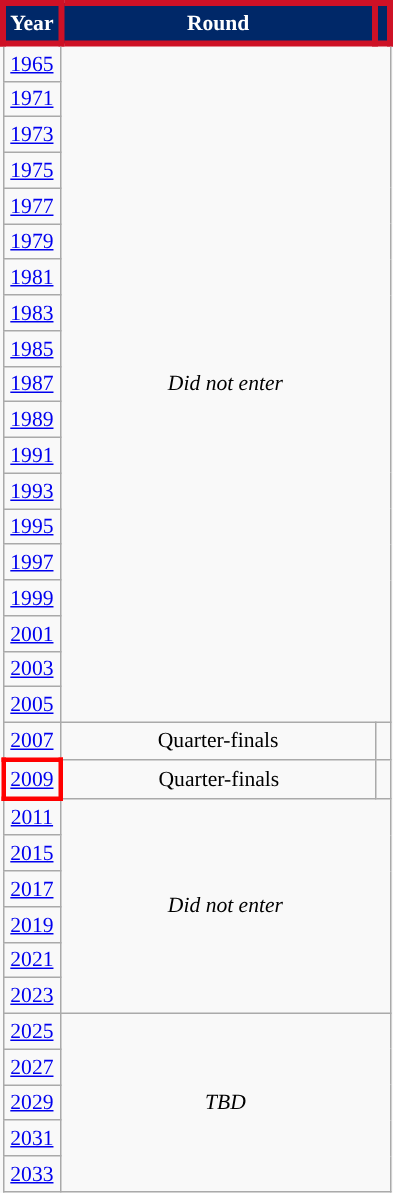<table class="wikitable" style="text-align: center; font-size:90%">
<tr style="color:white;">
<th style="background:#002868; border: 4px solid #CE1126; ">Year</th>
<th style="background:#002868; border: 4px solid #CE1126; width:200px">Round</th>
<th style="background:#002868; border: 4px solid #CE1126;"></th>
</tr>
<tr>
<td><a href='#'>1965</a></td>
<td colspan="2" rowspan="19"><em>Did not enter</em></td>
</tr>
<tr>
<td><a href='#'>1971</a></td>
</tr>
<tr>
<td><a href='#'>1973</a></td>
</tr>
<tr>
<td><a href='#'>1975</a></td>
</tr>
<tr>
<td><a href='#'>1977</a></td>
</tr>
<tr>
<td><a href='#'>1979</a></td>
</tr>
<tr>
<td><a href='#'>1981</a></td>
</tr>
<tr>
<td><a href='#'>1983</a></td>
</tr>
<tr>
<td><a href='#'>1985</a></td>
</tr>
<tr>
<td><a href='#'>1987</a></td>
</tr>
<tr>
<td><a href='#'>1989</a></td>
</tr>
<tr>
<td><a href='#'>1991</a></td>
</tr>
<tr>
<td><a href='#'>1993</a></td>
</tr>
<tr>
<td><a href='#'>1995</a></td>
</tr>
<tr>
<td><a href='#'>1997</a></td>
</tr>
<tr>
<td><a href='#'>1999</a></td>
</tr>
<tr>
<td><a href='#'>2001</a></td>
</tr>
<tr>
<td><a href='#'>2003</a></td>
</tr>
<tr>
<td><a href='#'>2005</a></td>
</tr>
<tr>
<td><a href='#'>2007</a></td>
<td>Quarter-finals</td>
<td></td>
</tr>
<tr>
<td style="border: 3px solid red"><a href='#'>2009</a></td>
<td>Quarter-finals</td>
<td></td>
</tr>
<tr>
<td><a href='#'>2011</a></td>
<td colspan="2" rowspan="6"><em>Did not enter</em></td>
</tr>
<tr>
<td><a href='#'>2015</a></td>
</tr>
<tr>
<td><a href='#'>2017</a></td>
</tr>
<tr>
<td><a href='#'>2019</a></td>
</tr>
<tr>
<td><a href='#'>2021</a></td>
</tr>
<tr>
<td><a href='#'>2023</a></td>
</tr>
<tr>
<td><a href='#'>2025</a></td>
<td colspan="2" rowspan="5"><em>TBD</em></td>
</tr>
<tr>
<td><a href='#'>2027</a></td>
</tr>
<tr>
<td><a href='#'>2029</a></td>
</tr>
<tr>
<td><a href='#'>2031</a></td>
</tr>
<tr>
<td><a href='#'>2033</a></td>
</tr>
</table>
